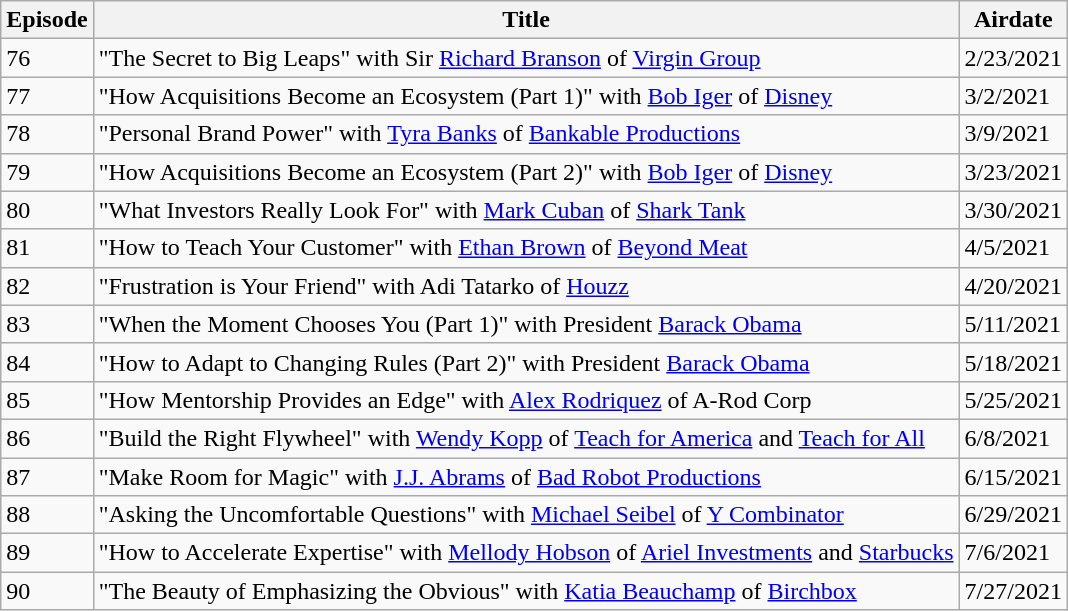<table class="wikitable collapsible collapsed">
<tr>
<th>Episode</th>
<th>Title</th>
<th>Airdate</th>
</tr>
<tr>
<td>76</td>
<td>"The Secret to Big Leaps" with Sir <a href='#'>Richard Branson</a> of <a href='#'>Virgin Group</a></td>
<td>2/23/2021</td>
</tr>
<tr>
<td>77</td>
<td>"How Acquisitions Become an Ecosystem (Part 1)" with <a href='#'>Bob Iger</a> of <a href='#'>Disney</a></td>
<td>3/2/2021</td>
</tr>
<tr>
<td>78</td>
<td>"Personal Brand Power" with <a href='#'>Tyra Banks</a> of <a href='#'>Bankable Productions</a></td>
<td>3/9/2021</td>
</tr>
<tr>
<td>79</td>
<td>"How Acquisitions Become an Ecosystem (Part 2)" with <a href='#'>Bob Iger</a> of <a href='#'>Disney</a></td>
<td>3/23/2021</td>
</tr>
<tr>
<td>80</td>
<td>"What Investors Really Look For" with <a href='#'>Mark Cuban</a> of <a href='#'>Shark Tank</a></td>
<td>3/30/2021</td>
</tr>
<tr>
<td>81</td>
<td>"How to Teach Your Customer" with <a href='#'>Ethan Brown</a> of <a href='#'>Beyond Meat</a></td>
<td>4/5/2021</td>
</tr>
<tr>
<td>82</td>
<td>"Frustration is Your Friend" with Adi Tatarko of <a href='#'>Houzz</a></td>
<td>4/20/2021</td>
</tr>
<tr>
<td>83</td>
<td>"When the Moment Chooses You (Part 1)" with President <a href='#'>Barack Obama</a></td>
<td>5/11/2021</td>
</tr>
<tr>
<td>84</td>
<td>"How to Adapt to Changing Rules (Part 2)" with President <a href='#'>Barack Obama</a></td>
<td>5/18/2021</td>
</tr>
<tr>
<td>85</td>
<td>"How Mentorship Provides an Edge" with <a href='#'>Alex Rodriquez</a> of A-Rod Corp</td>
<td>5/25/2021</td>
</tr>
<tr>
<td>86</td>
<td>"Build the Right Flywheel" with <a href='#'>Wendy Kopp</a> of <a href='#'>Teach for America</a> and <a href='#'>Teach for All</a></td>
<td>6/8/2021</td>
</tr>
<tr>
<td>87</td>
<td>"Make Room for Magic" with <a href='#'>J.J. Abrams</a> of <a href='#'>Bad Robot Productions</a></td>
<td>6/15/2021</td>
</tr>
<tr>
<td>88</td>
<td>"Asking the Uncomfortable Questions" with <a href='#'>Michael Seibel</a> of <a href='#'>Y Combinator</a></td>
<td>6/29/2021</td>
</tr>
<tr>
<td>89</td>
<td>"How to Accelerate Expertise" with <a href='#'>Mellody Hobson</a> of <a href='#'>Ariel Investments</a> and <a href='#'>Starbucks</a></td>
<td>7/6/2021</td>
</tr>
<tr>
<td>90</td>
<td>"The Beauty of Emphasizing the Obvious" with <a href='#'>Katia Beauchamp</a> of <a href='#'>Birchbox</a></td>
<td>7/27/2021</td>
</tr>
</table>
